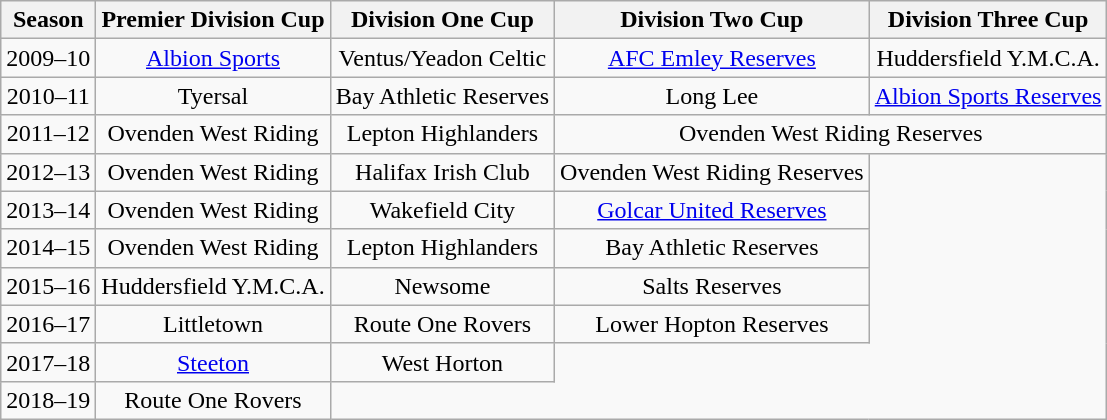<table class="wikitable" style="text-align: center">
<tr>
<th>Season</th>
<th>Premier Division Cup</th>
<th>Division One Cup</th>
<th>Division Two Cup</th>
<th>Division Three Cup</th>
</tr>
<tr>
<td>2009–10</td>
<td><a href='#'>Albion Sports</a></td>
<td>Ventus/Yeadon Celtic</td>
<td><a href='#'>AFC Emley Reserves</a></td>
<td>Huddersfield Y.M.C.A.</td>
</tr>
<tr>
<td>2010–11</td>
<td>Tyersal</td>
<td>Bay Athletic Reserves</td>
<td>Long Lee</td>
<td><a href='#'>Albion Sports Reserves</a></td>
</tr>
<tr>
<td>2011–12</td>
<td>Ovenden West Riding</td>
<td>Lepton Highlanders</td>
<td colspan="2" style="text-align: center;">Ovenden West Riding Reserves</td>
</tr>
<tr>
<td>2012–13</td>
<td>Ovenden West Riding</td>
<td>Halifax Irish Club</td>
<td>Ovenden West Riding Reserves</td>
</tr>
<tr>
<td>2013–14</td>
<td>Ovenden West Riding</td>
<td>Wakefield City</td>
<td><a href='#'>Golcar United Reserves</a></td>
</tr>
<tr>
<td>2014–15</td>
<td>Ovenden West Riding</td>
<td>Lepton Highlanders</td>
<td>Bay Athletic Reserves</td>
</tr>
<tr>
<td>2015–16</td>
<td>Huddersfield Y.M.C.A.</td>
<td>Newsome</td>
<td>Salts Reserves</td>
</tr>
<tr>
<td>2016–17</td>
<td>Littletown</td>
<td>Route One Rovers</td>
<td>Lower Hopton Reserves</td>
</tr>
<tr>
<td>2017–18</td>
<td><a href='#'>Steeton</a></td>
<td>West Horton</td>
</tr>
<tr>
<td>2018–19</td>
<td>Route One Rovers</td>
</tr>
</table>
